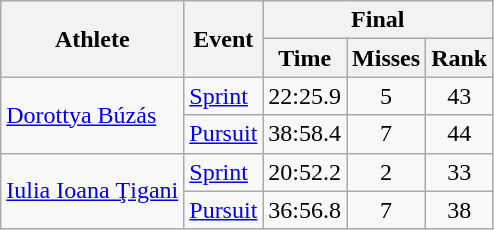<table class="wikitable">
<tr>
<th rowspan="2">Athlete</th>
<th rowspan="2">Event</th>
<th colspan="3">Final</th>
</tr>
<tr>
<th>Time</th>
<th>Misses</th>
<th>Rank</th>
</tr>
<tr>
<td rowspan="2"><a href='#'>Dorottya Búzás</a></td>
<td><a href='#'>Sprint</a></td>
<td align="center">22:25.9</td>
<td align="center">5</td>
<td align="center">43</td>
</tr>
<tr>
<td><a href='#'>Pursuit</a></td>
<td align="center">38:58.4</td>
<td align="center">7</td>
<td align="center">44</td>
</tr>
<tr>
<td rowspan="2"><a href='#'>Iulia Ioana Ţigani</a></td>
<td><a href='#'>Sprint</a></td>
<td align="center">20:52.2</td>
<td align="center">2</td>
<td align="center">33</td>
</tr>
<tr>
<td><a href='#'>Pursuit</a></td>
<td align="center">36:56.8</td>
<td align="center">7</td>
<td align="center">38</td>
</tr>
</table>
